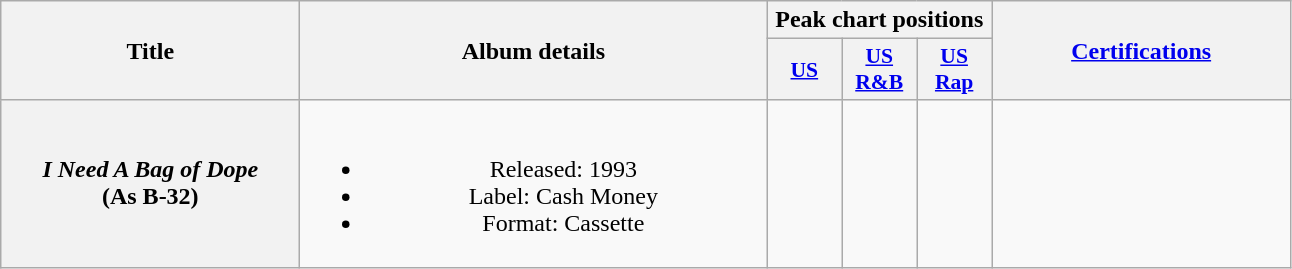<table class="wikitable plainrowheaders" style="text-align:center;">
<tr>
<th scope="col" rowspan="2" style="width:12em;">Title</th>
<th scope="col" rowspan="2" style="width:19em;">Album details</th>
<th scope="col" colspan="3">Peak chart positions</th>
<th scope="col" rowspan="2" style="width:12em;"><a href='#'>Certifications</a></th>
</tr>
<tr>
<th scope="col" style="width:3em;font-size:90%;"><a href='#'>US</a><br></th>
<th scope="col" style="width:3em;font-size:90%;"><a href='#'>US<br>R&B</a><br></th>
<th scope="col" style="width:3em;font-size:90%;"><a href='#'>US<br>Rap</a><br></th>
</tr>
<tr>
<th scope="row"><em>I Need A Bag of Dope</em><br>(As B-32)</th>
<td><br><ul><li>Released: 1993</li><li>Label: Cash Money</li><li>Format: Cassette</li></ul></td>
<td></td>
<td></td>
<td></td>
<td></td>
</tr>
</table>
